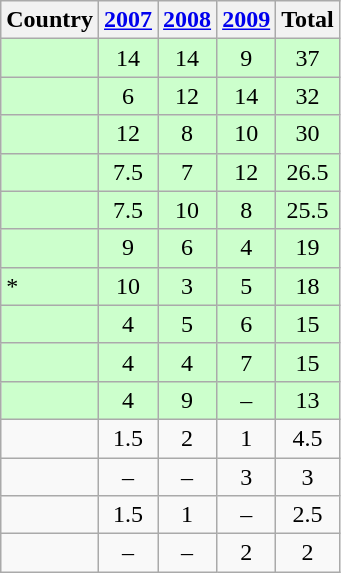<table class="wikitable" style="text-align:center">
<tr>
<th>Country</th>
<th><a href='#'>2007</a></th>
<th><a href='#'>2008</a></th>
<th><a href='#'>2009</a></th>
<th>Total</th>
</tr>
<tr style="background:#cfc;">
<td style="text-align:left;"></td>
<td>14</td>
<td>14</td>
<td>9</td>
<td>37</td>
</tr>
<tr style="background:#cfc;">
<td style="text-align:left;"></td>
<td>6</td>
<td>12</td>
<td>14</td>
<td>32</td>
</tr>
<tr style="background:#cfc;">
<td style="text-align:left;"></td>
<td>12</td>
<td>8</td>
<td>10</td>
<td>30</td>
</tr>
<tr style="background:#cfc;">
<td style="text-align:left;"></td>
<td>7.5</td>
<td>7</td>
<td>12</td>
<td>26.5</td>
</tr>
<tr style="background:#cfc;">
<td style="text-align:left;"></td>
<td>7.5</td>
<td>10</td>
<td>8</td>
<td>25.5</td>
</tr>
<tr style="background:#cfc;">
<td style="text-align:left;"></td>
<td>9</td>
<td>6</td>
<td>4</td>
<td>19</td>
</tr>
<tr style="background:#cfc;">
<td style="text-align:left;">*</td>
<td>10</td>
<td>3</td>
<td>5</td>
<td>18</td>
</tr>
<tr style="background:#cfc;">
<td style="text-align:left;"></td>
<td>4</td>
<td>5</td>
<td>6</td>
<td>15</td>
</tr>
<tr style="background:#cfc;">
<td style="text-align:left;"></td>
<td>4</td>
<td>4</td>
<td>7</td>
<td>15</td>
</tr>
<tr style="background:#cfc;">
<td style="text-align:left;"></td>
<td>4</td>
<td>9</td>
<td>–</td>
<td>13</td>
</tr>
<tr>
<td style="text-align:left;"></td>
<td>1.5</td>
<td>2</td>
<td>1</td>
<td>4.5</td>
</tr>
<tr>
<td style="text-align:left;"></td>
<td>–</td>
<td>–</td>
<td>3</td>
<td>3</td>
</tr>
<tr>
<td style="text-align:left;"></td>
<td>1.5</td>
<td>1</td>
<td>–</td>
<td>2.5</td>
</tr>
<tr>
<td style="text-align:left;"></td>
<td>–</td>
<td>–</td>
<td>2</td>
<td>2</td>
</tr>
</table>
